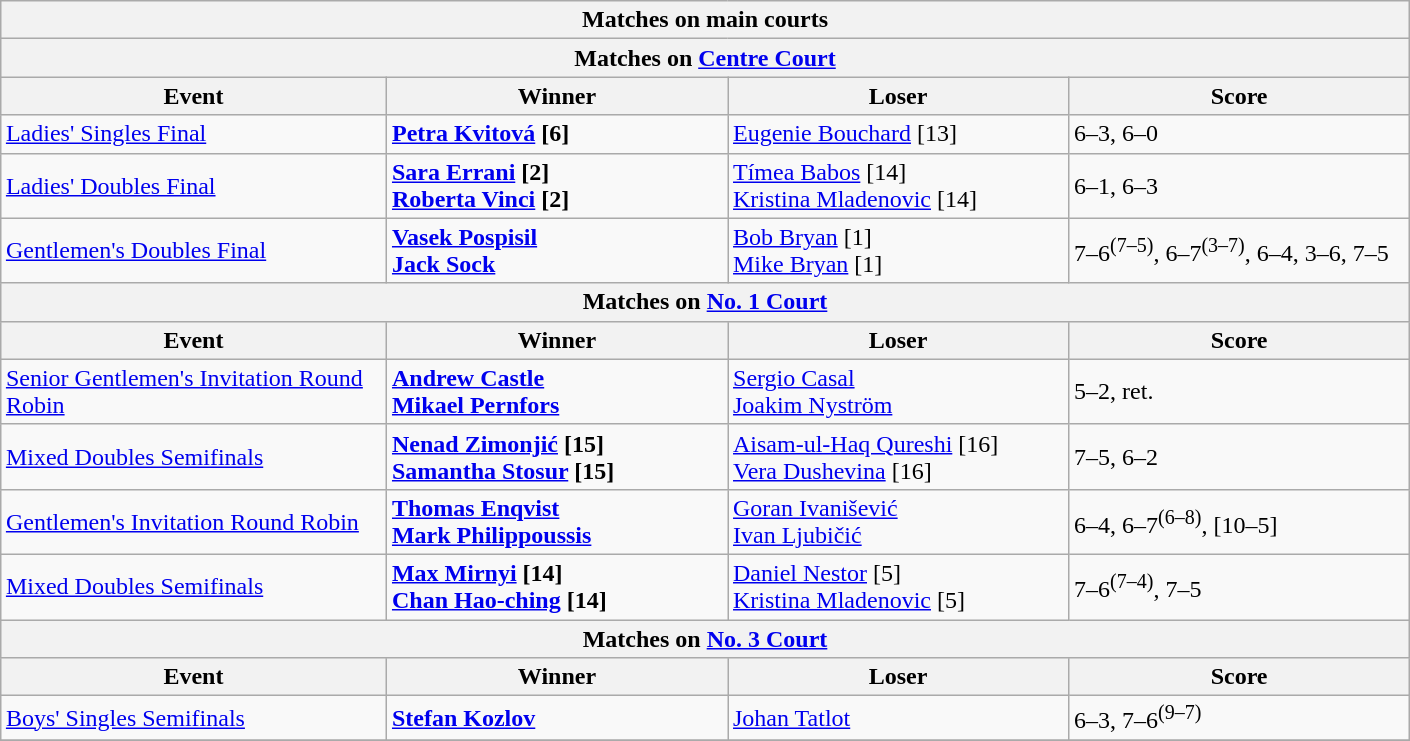<table class="wikitable collapsible uncollapsed" style="margin:auto;">
<tr>
<th colspan="4" style="white-space:nowrap;">Matches on main courts</th>
</tr>
<tr>
<th colspan="4">Matches on <a href='#'>Centre Court</a></th>
</tr>
<tr>
<th width=250>Event</th>
<th width=220>Winner</th>
<th width=220>Loser</th>
<th width=220>Score</th>
</tr>
<tr>
<td><a href='#'>Ladies' Singles Final</a></td>
<td> <strong><a href='#'>Petra Kvitová</a> [6]</strong></td>
<td> <a href='#'>Eugenie Bouchard</a> [13]</td>
<td>6–3, 6–0</td>
</tr>
<tr>
<td><a href='#'>Ladies' Doubles Final</a></td>
<td> <strong><a href='#'>Sara Errani</a> [2]</strong><br> <strong><a href='#'>Roberta Vinci</a> [2]</strong></td>
<td> <a href='#'>Tímea Babos</a> [14]<br> <a href='#'>Kristina Mladenovic</a> [14]</td>
<td>6–1, 6–3</td>
</tr>
<tr>
<td><a href='#'>Gentlemen's Doubles Final</a></td>
<td> <strong><a href='#'>Vasek Pospisil</a></strong><br> <strong><a href='#'>Jack Sock</a></strong></td>
<td> <a href='#'>Bob Bryan</a> [1]<br> <a href='#'>Mike Bryan</a> [1]</td>
<td>7–6<sup>(7–5)</sup>, 6–7<sup>(3–7)</sup>, 6–4, 3–6, 7–5</td>
</tr>
<tr>
<th colspan="4">Matches on <a href='#'>No. 1 Court</a></th>
</tr>
<tr>
<th width=250>Event</th>
<th width=220>Winner</th>
<th width=220>Loser</th>
<th width=220>Score</th>
</tr>
<tr>
<td><a href='#'>Senior Gentlemen's Invitation Round Robin</a></td>
<td> <strong><a href='#'>Andrew Castle</a></strong><br> <strong><a href='#'>Mikael Pernfors</a></strong></td>
<td> <a href='#'>Sergio Casal</a><br> <a href='#'>Joakim Nyström</a></td>
<td>5–2, ret.</td>
</tr>
<tr>
<td><a href='#'>Mixed Doubles Semifinals</a></td>
<td> <strong><a href='#'>Nenad Zimonjić</a> [15]</strong><br> <strong><a href='#'>Samantha Stosur</a> [15]</strong></td>
<td> <a href='#'>Aisam-ul-Haq Qureshi</a> [16]<br> <a href='#'>Vera Dushevina</a> [16]</td>
<td>7–5, 6–2</td>
</tr>
<tr>
<td><a href='#'>Gentlemen's Invitation Round Robin</a></td>
<td> <strong><a href='#'>Thomas Enqvist</a></strong><br> <strong><a href='#'>Mark Philippoussis</a></strong></td>
<td> <a href='#'>Goran Ivanišević</a><br> <a href='#'>Ivan Ljubičić</a></td>
<td>6–4, 6–7<sup>(6–8)</sup>, [10–5]</td>
</tr>
<tr>
<td><a href='#'>Mixed Doubles Semifinals</a></td>
<td> <strong><a href='#'>Max Mirnyi</a> [14]</strong><br> <strong><a href='#'>Chan Hao-ching</a> [14]</strong></td>
<td> <a href='#'>Daniel Nestor</a> [5]<br> <a href='#'>Kristina Mladenovic</a> [5]</td>
<td>7–6<sup>(7–4)</sup>, 7–5</td>
</tr>
<tr>
<th colspan="4">Matches on <a href='#'>No. 3 Court</a></th>
</tr>
<tr>
<th width=250>Event</th>
<th width=220>Winner</th>
<th width=220>Loser</th>
<th width=220>Score</th>
</tr>
<tr>
<td><a href='#'>Boys' Singles Semifinals</a></td>
<td> <strong><a href='#'>Stefan Kozlov</a></strong></td>
<td> <a href='#'>Johan Tatlot</a></td>
<td>6–3, 7–6<sup>(9–7)</sup></td>
</tr>
<tr>
</tr>
</table>
